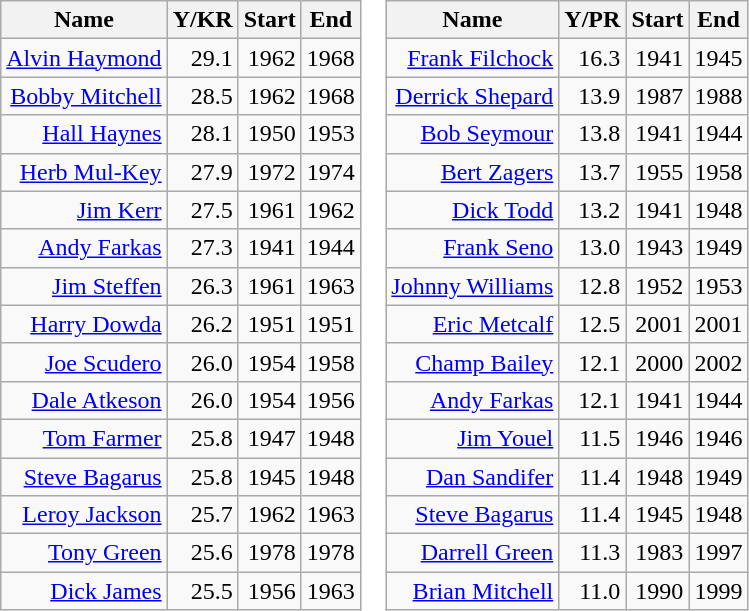<table border="0" cellpadding="0" cellspacing="0">
<tr valign="top">
<td><br><table class="wikitable sortable" style="text-align:right">
<tr>
<th><strong>Name</strong></th>
<th><strong>Y/KR</strong></th>
<th><strong>Start</strong></th>
<th><strong>End</strong></th>
</tr>
<tr>
<td><a href='#'>Alvin Haymond</a></td>
<td>29.1</td>
<td>1962</td>
<td>1968</td>
</tr>
<tr>
<td><a href='#'>Bobby Mitchell</a></td>
<td>28.5</td>
<td>1962</td>
<td>1968</td>
</tr>
<tr>
<td><a href='#'>Hall Haynes</a></td>
<td>28.1</td>
<td>1950</td>
<td>1953</td>
</tr>
<tr>
<td><a href='#'>Herb Mul-Key</a></td>
<td>27.9</td>
<td>1972</td>
<td>1974</td>
</tr>
<tr>
<td><a href='#'>Jim Kerr</a></td>
<td>27.5</td>
<td>1961</td>
<td>1962</td>
</tr>
<tr>
<td><a href='#'>Andy Farkas</a></td>
<td>27.3</td>
<td>1941</td>
<td>1944</td>
</tr>
<tr>
<td><a href='#'>Jim Steffen</a></td>
<td>26.3</td>
<td>1961</td>
<td>1963</td>
</tr>
<tr>
<td><a href='#'>Harry Dowda</a></td>
<td>26.2</td>
<td>1951</td>
<td>1951</td>
</tr>
<tr>
<td><a href='#'>Joe Scudero</a></td>
<td>26.0</td>
<td>1954</td>
<td>1958</td>
</tr>
<tr>
<td><a href='#'>Dale Atkeson</a></td>
<td>26.0</td>
<td>1954</td>
<td>1956</td>
</tr>
<tr>
<td><a href='#'>Tom Farmer</a></td>
<td>25.8</td>
<td>1947</td>
<td>1948</td>
</tr>
<tr>
<td><a href='#'>Steve Bagarus</a></td>
<td>25.8</td>
<td>1945</td>
<td>1948</td>
</tr>
<tr>
<td><a href='#'>Leroy Jackson</a></td>
<td>25.7</td>
<td>1962</td>
<td>1963</td>
</tr>
<tr>
<td><a href='#'>Tony Green</a></td>
<td>25.6</td>
<td>1978</td>
<td>1978</td>
</tr>
<tr>
<td><a href='#'>Dick James</a></td>
<td>25.5</td>
<td>1956</td>
<td>1963</td>
</tr>
</table>
</td>
<td><br><table class="wikitable sortable" style="text-align:right">
<tr>
<th><strong>Name</strong></th>
<th><strong>Y/PR</strong></th>
<th><strong>Start</strong></th>
<th><strong>End</strong></th>
</tr>
<tr>
<td><a href='#'>Frank Filchock</a></td>
<td>16.3</td>
<td>1941</td>
<td>1945</td>
</tr>
<tr>
<td><a href='#'>Derrick Shepard</a></td>
<td>13.9</td>
<td>1987</td>
<td>1988</td>
</tr>
<tr>
<td><a href='#'>Bob Seymour</a></td>
<td>13.8</td>
<td>1941</td>
<td>1944</td>
</tr>
<tr>
<td><a href='#'>Bert Zagers</a></td>
<td>13.7</td>
<td>1955</td>
<td>1958</td>
</tr>
<tr>
<td><a href='#'>Dick Todd</a></td>
<td>13.2</td>
<td>1941</td>
<td>1948</td>
</tr>
<tr>
<td><a href='#'>Frank Seno</a></td>
<td>13.0</td>
<td>1943</td>
<td>1949</td>
</tr>
<tr>
<td><a href='#'>Johnny Williams</a></td>
<td>12.8</td>
<td>1952</td>
<td>1953</td>
</tr>
<tr>
<td><a href='#'>Eric Metcalf</a></td>
<td>12.5</td>
<td>2001</td>
<td>2001</td>
</tr>
<tr>
<td><a href='#'>Champ Bailey</a></td>
<td>12.1</td>
<td>2000</td>
<td>2002</td>
</tr>
<tr>
<td><a href='#'>Andy Farkas</a></td>
<td>12.1</td>
<td>1941</td>
<td>1944</td>
</tr>
<tr>
<td><a href='#'>Jim Youel</a></td>
<td>11.5</td>
<td>1946</td>
<td>1946</td>
</tr>
<tr>
<td><a href='#'>Dan Sandifer</a></td>
<td>11.4</td>
<td>1948</td>
<td>1949</td>
</tr>
<tr>
<td><a href='#'>Steve Bagarus</a></td>
<td>11.4</td>
<td>1945</td>
<td>1948</td>
</tr>
<tr>
<td><a href='#'>Darrell Green</a></td>
<td>11.3</td>
<td>1983</td>
<td>1997</td>
</tr>
<tr>
<td><a href='#'>Brian Mitchell</a></td>
<td>11.0</td>
<td>1990</td>
<td>1999</td>
</tr>
</table>
</td>
</tr>
</table>
